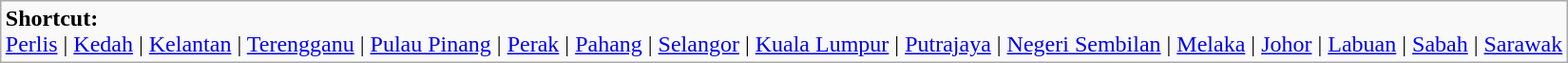<table border="0" class="wikitable" style="margin: 0 auto;" align=center>
<tr>
<td><strong>Shortcut:</strong><br><a href='#'>Perlis</a> | <a href='#'>Kedah</a> | <a href='#'>Kelantan</a> | <a href='#'>Terengganu</a> | <a href='#'>Pulau Pinang</a> | <a href='#'>Perak</a> | <a href='#'>Pahang</a> | <a href='#'>Selangor</a> | <a href='#'>Kuala Lumpur</a> | <a href='#'>Putrajaya</a> | <a href='#'>Negeri Sembilan</a> | <a href='#'>Melaka</a> | <a href='#'>Johor</a> | <a href='#'>Labuan</a> | <a href='#'>Sabah</a> | <a href='#'>Sarawak</a></td>
</tr>
</table>
